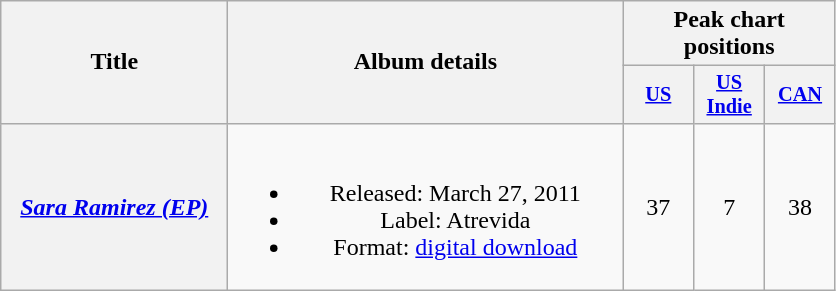<table class="wikitable plainrowheaders" style="text-align:center;" border="1">
<tr>
<th scope="col" rowspan="2" style="width:9em;">Title</th>
<th scope="col" rowspan="2" style="width:16em;">Album details</th>
<th scope="col" colspan="3">Peak chart positions</th>
</tr>
<tr>
<th scope="col" style="width:3em;font-size:85%;"><a href='#'>US</a><br></th>
<th scope="col" style="width:3em;font-size:85%;"><a href='#'>US<br>Indie</a><br></th>
<th scope="col" style="width:3em;font-size:85%;"><a href='#'>CAN</a><br></th>
</tr>
<tr>
<th scope="row"><em><a href='#'>Sara Ramirez (EP)</a></em></th>
<td><br><ul><li>Released: March 27, 2011</li><li>Label: Atrevida</li><li>Format: <a href='#'>digital download</a></li></ul></td>
<td>37</td>
<td>7</td>
<td>38</td>
</tr>
</table>
